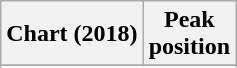<table class="wikitable sortable plainrowheaders" style="text-align:center">
<tr>
<th>Chart (2018)</th>
<th>Peak<br>position</th>
</tr>
<tr>
</tr>
<tr>
</tr>
</table>
